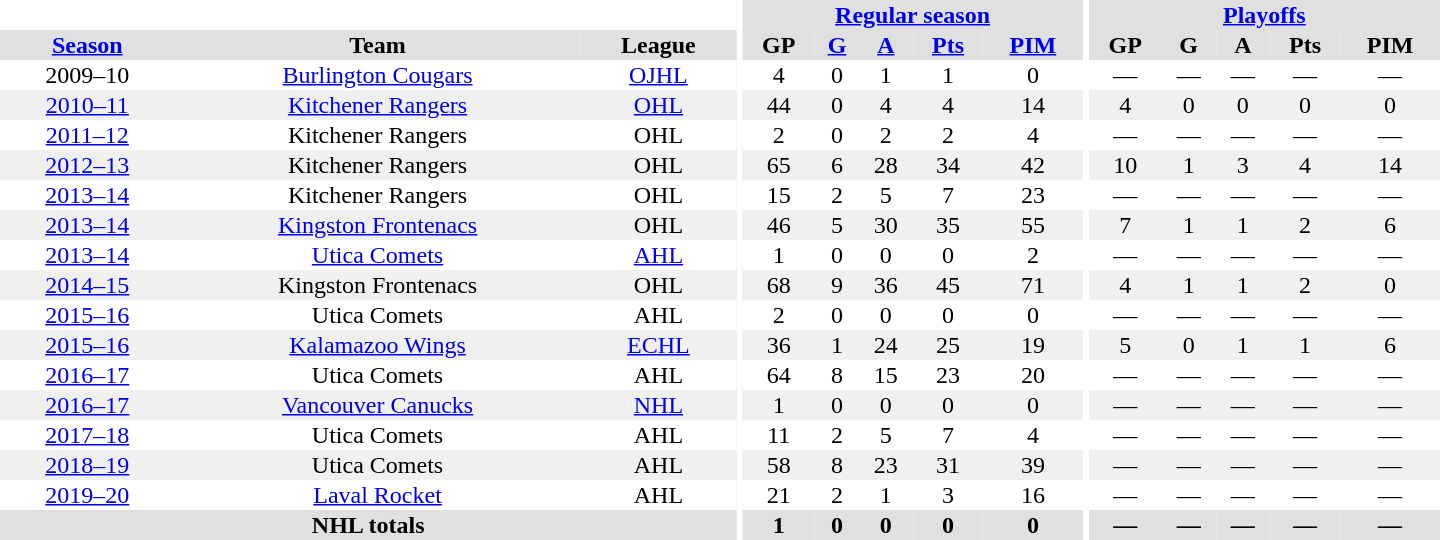<table border="0" cellpadding="1" cellspacing="0" style="text-align:center; width:60em">
<tr bgcolor="#e0e0e0">
<th colspan="3" bgcolor="#ffffff"></th>
<th rowspan="99" bgcolor="#ffffff"></th>
<th colspan="5"><a href='#'>Regular season</a></th>
<th rowspan="99" bgcolor="#ffffff"></th>
<th colspan="5"><a href='#'>Playoffs</a></th>
</tr>
<tr bgcolor="#e0e0e0">
<th><a href='#'>Season</a></th>
<th>Team</th>
<th>League</th>
<th>GP</th>
<th><a href='#'>G</a></th>
<th><a href='#'>A</a></th>
<th><a href='#'>Pts</a></th>
<th><a href='#'>PIM</a></th>
<th>GP</th>
<th>G</th>
<th>A</th>
<th>Pts</th>
<th>PIM</th>
</tr>
<tr>
<td>2009–10</td>
<td><a href='#'>Burlington Cougars</a></td>
<td><a href='#'>OJHL</a></td>
<td>4</td>
<td>0</td>
<td>1</td>
<td>1</td>
<td>0</td>
<td>—</td>
<td>—</td>
<td>—</td>
<td>—</td>
<td>—</td>
</tr>
<tr bgcolor="#f0f0f0">
<td><a href='#'>2010–11</a></td>
<td><a href='#'>Kitchener Rangers</a></td>
<td><a href='#'>OHL</a></td>
<td>44</td>
<td>0</td>
<td>4</td>
<td>4</td>
<td>14</td>
<td>4</td>
<td>0</td>
<td>0</td>
<td>0</td>
<td>0</td>
</tr>
<tr>
<td><a href='#'>2011–12</a></td>
<td>Kitchener Rangers</td>
<td>OHL</td>
<td>2</td>
<td>0</td>
<td>2</td>
<td>2</td>
<td>4</td>
<td>—</td>
<td>—</td>
<td>—</td>
<td>—</td>
<td>—</td>
</tr>
<tr bgcolor="#f0f0f0">
<td><a href='#'>2012–13</a></td>
<td>Kitchener Rangers</td>
<td>OHL</td>
<td>65</td>
<td>6</td>
<td>28</td>
<td>34</td>
<td>42</td>
<td>10</td>
<td>1</td>
<td>3</td>
<td>4</td>
<td>14</td>
</tr>
<tr>
<td><a href='#'>2013–14</a></td>
<td>Kitchener Rangers</td>
<td>OHL</td>
<td>15</td>
<td>2</td>
<td>5</td>
<td>7</td>
<td>23</td>
<td>—</td>
<td>—</td>
<td>—</td>
<td>—</td>
<td>—</td>
</tr>
<tr bgcolor="#f0f0f0">
<td><a href='#'>2013–14</a></td>
<td><a href='#'>Kingston Frontenacs</a></td>
<td>OHL</td>
<td>46</td>
<td>5</td>
<td>30</td>
<td>35</td>
<td>55</td>
<td>7</td>
<td>1</td>
<td>1</td>
<td>2</td>
<td>6</td>
</tr>
<tr>
<td><a href='#'>2013–14</a></td>
<td><a href='#'>Utica Comets</a></td>
<td><a href='#'>AHL</a></td>
<td>1</td>
<td>0</td>
<td>0</td>
<td>0</td>
<td>2</td>
<td>—</td>
<td>—</td>
<td>—</td>
<td>—</td>
<td>—</td>
</tr>
<tr bgcolor="#f0f0f0">
<td><a href='#'>2014–15</a></td>
<td>Kingston Frontenacs</td>
<td>OHL</td>
<td>68</td>
<td>9</td>
<td>36</td>
<td>45</td>
<td>71</td>
<td>4</td>
<td>1</td>
<td>1</td>
<td>2</td>
<td>0</td>
</tr>
<tr>
<td><a href='#'>2015–16</a></td>
<td>Utica Comets</td>
<td>AHL</td>
<td>2</td>
<td>0</td>
<td>0</td>
<td>0</td>
<td>0</td>
<td>—</td>
<td>—</td>
<td>—</td>
<td>—</td>
<td>—</td>
</tr>
<tr bgcolor="#f0f0f0">
<td><a href='#'>2015–16</a></td>
<td><a href='#'>Kalamazoo Wings</a></td>
<td><a href='#'>ECHL</a></td>
<td>36</td>
<td>1</td>
<td>24</td>
<td>25</td>
<td>19</td>
<td>5</td>
<td>0</td>
<td>1</td>
<td>1</td>
<td>6</td>
</tr>
<tr>
<td><a href='#'>2016–17</a></td>
<td>Utica Comets</td>
<td>AHL</td>
<td>64</td>
<td>8</td>
<td>15</td>
<td>23</td>
<td>20</td>
<td>—</td>
<td>—</td>
<td>—</td>
<td>—</td>
<td>—</td>
</tr>
<tr bgcolor="#f0f0f0">
<td><a href='#'>2016–17</a></td>
<td><a href='#'>Vancouver Canucks</a></td>
<td><a href='#'>NHL</a></td>
<td>1</td>
<td>0</td>
<td>0</td>
<td>0</td>
<td>0</td>
<td>—</td>
<td>—</td>
<td>—</td>
<td>—</td>
<td>—</td>
</tr>
<tr>
<td><a href='#'>2017–18</a></td>
<td>Utica Comets</td>
<td>AHL</td>
<td>11</td>
<td>2</td>
<td>5</td>
<td>7</td>
<td>4</td>
<td>—</td>
<td>—</td>
<td>—</td>
<td>—</td>
<td>—</td>
</tr>
<tr bgcolor="#f0f0f0">
<td><a href='#'>2018–19</a></td>
<td>Utica Comets</td>
<td>AHL</td>
<td>58</td>
<td>8</td>
<td>23</td>
<td>31</td>
<td>39</td>
<td>—</td>
<td>—</td>
<td>—</td>
<td>—</td>
<td>—</td>
</tr>
<tr>
<td><a href='#'>2019–20</a></td>
<td><a href='#'>Laval Rocket</a></td>
<td>AHL</td>
<td>21</td>
<td>2</td>
<td>1</td>
<td>3</td>
<td>16</td>
<td>—</td>
<td>—</td>
<td>—</td>
<td>—</td>
<td>—</td>
</tr>
<tr bgcolor="#e0e0e0">
<th colspan="3">NHL totals</th>
<th>1</th>
<th>0</th>
<th>0</th>
<th>0</th>
<th>0</th>
<th>—</th>
<th>—</th>
<th>—</th>
<th>—</th>
<th>—</th>
</tr>
</table>
